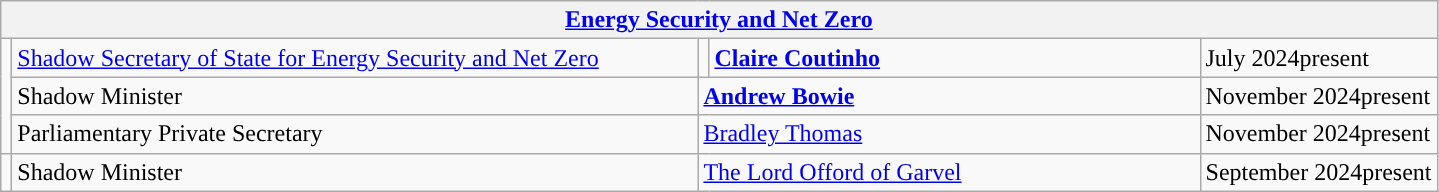<table class="wikitable">
<tr>
<th colspan="5"><a href='#'>Energy Security and Net Zero</a></th>
</tr>
<tr>
<td rowspan="3" style="background: "></td>
<td style="width: 450px;"><a href='#'>Shadow Secretary of State for Energy Security and Net Zero</a></td>
<td style="background: "></td>
<td style="width: 320px;"><strong><a href='#'>Claire Coutinho</a></strong></td>
<td>July 2024present</td>
</tr>
<tr>
<td>Shadow Minister</td>
<td colspan="2"><a href='#'><strong>Andrew Bowie</strong></a></td>
<td>November 2024present</td>
</tr>
<tr>
<td>Parliamentary Private Secretary</td>
<td colspan="2"><a href='#'>Bradley Thomas</a></td>
<td>November 2024present</td>
</tr>
<tr>
<td style="background: "></td>
<td>Shadow Minister</td>
<td colspan="2"><a href='#'>The Lord Offord of Garvel</a></td>
<td>September 2024present</td>
</tr>
</table>
